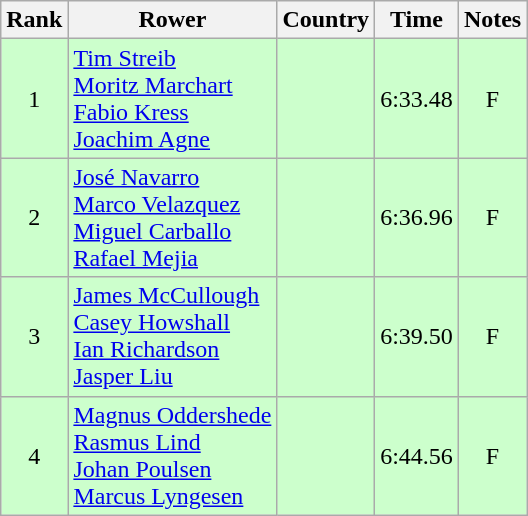<table class="wikitable" style="text-align:center">
<tr>
<th>Rank</th>
<th>Rower</th>
<th>Country</th>
<th>Time</th>
<th>Notes</th>
</tr>
<tr bgcolor=ccffcc>
<td>1</td>
<td align="left"><a href='#'>Tim Streib</a><br><a href='#'>Moritz Marchart</a><br><a href='#'>Fabio Kress</a><br><a href='#'>Joachim Agne</a></td>
<td align="left"></td>
<td>6:33.48</td>
<td>F</td>
</tr>
<tr bgcolor=ccffcc>
<td>2</td>
<td align="left"><a href='#'>José Navarro</a><br><a href='#'>Marco Velazquez</a><br><a href='#'>Miguel Carballo</a><br><a href='#'>Rafael Mejia</a></td>
<td align="left"></td>
<td>6:36.96</td>
<td>F</td>
</tr>
<tr bgcolor=ccffcc>
<td>3</td>
<td align="left"><a href='#'>James McCullough</a><br><a href='#'>Casey Howshall</a><br><a href='#'>Ian Richardson</a><br><a href='#'>Jasper Liu</a></td>
<td align="left"></td>
<td>6:39.50</td>
<td>F</td>
</tr>
<tr bgcolor=ccffcc>
<td>4</td>
<td align="left"><a href='#'>Magnus Oddershede</a><br><a href='#'>Rasmus Lind</a><br><a href='#'>Johan Poulsen</a><br><a href='#'>Marcus Lyngesen</a></td>
<td align="left"></td>
<td>6:44.56</td>
<td>F</td>
</tr>
</table>
